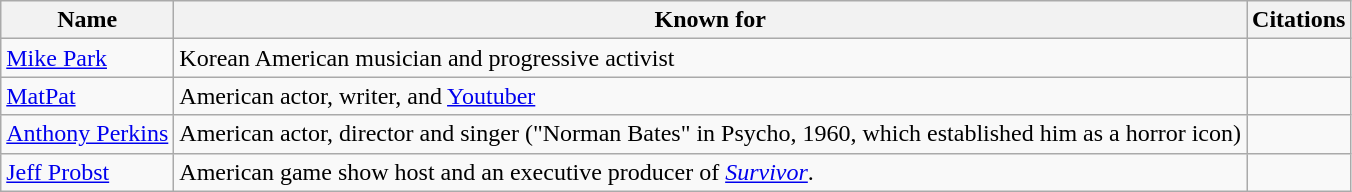<table class="wikitable">
<tr>
<th>Name</th>
<th>Known for</th>
<th>Citations</th>
</tr>
<tr>
<td><a href='#'>Mike Park</a></td>
<td>Korean American musician and progressive activist</td>
<td></td>
</tr>
<tr>
<td><a href='#'>MatPat</a></td>
<td>American actor, writer, and <a href='#'>Youtuber</a></td>
<td></td>
</tr>
<tr>
<td><a href='#'>Anthony Perkins</a></td>
<td>American actor, director and singer ("Norman Bates" in Psycho, 1960, which established him as a horror icon)</td>
<td></td>
</tr>
<tr>
<td><a href='#'>Jeff Probst</a></td>
<td>American game show host and an executive producer of <em><a href='#'>Survivor</a></em>.</td>
<td></td>
</tr>
</table>
